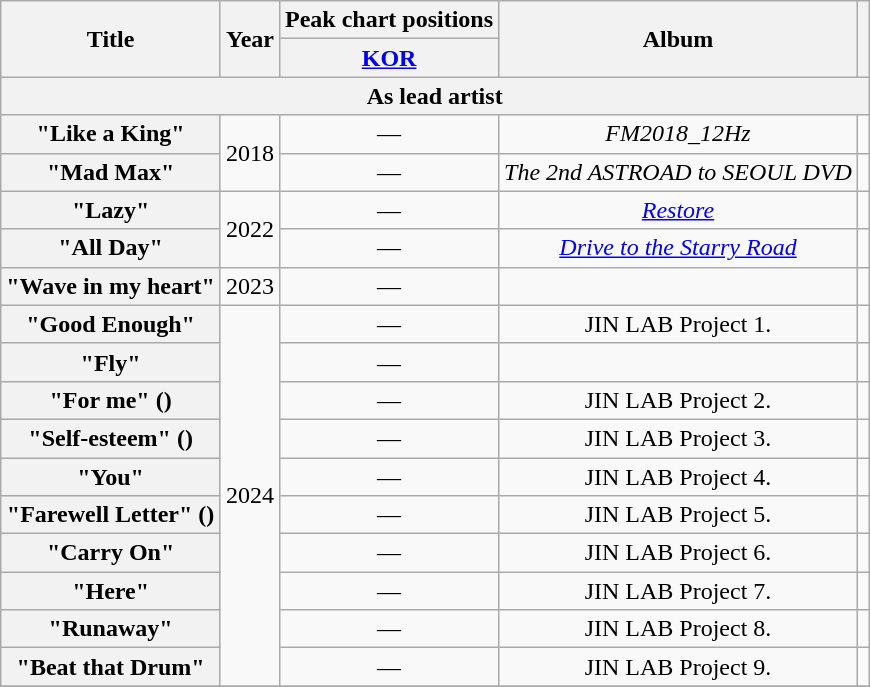<table class="wikitable plainrowheaders" style="text-align:center;">
<tr>
<th rowspan="2">Title</th>
<th rowspan="2">Year</th>
<th colspan="">Peak chart positions</th>
<th rowspan="2">Album</th>
<th rowspan="2"></th>
</tr>
<tr>
<th><a href='#'>KOR</a></th>
</tr>
<tr>
<th colspan="6">As lead artist</th>
</tr>
<tr>
<th scope="row">"Like a King" <br></th>
<td rowspan="2">2018</td>
<td>—</td>
<td><em>FM2018_12Hz</em></td>
<td style="text-align:center"></td>
</tr>
<tr>
<th scope="row">"Mad Max"</th>
<td>—</td>
<td><em>The 2nd ASTROAD to SEOUL DVD</em></td>
<td style="text-align:center"></td>
</tr>
<tr>
<th scope="row">"Lazy" <br></th>
<td rowspan="2">2022</td>
<td>—</td>
<td><em><a href='#'>Restore</a></em></td>
<td style="text-align:center"></td>
</tr>
<tr>
<th scope="row">"All Day"</th>
<td>—</td>
<td><em><a href='#'>Drive to the Starry Road</a></em></td>
<td></td>
</tr>
<tr>
<th scope="row">"Wave in my heart" <br></th>
<td>2023</td>
<td>—</td>
<td></td>
<td style="text-align:center"></td>
</tr>
<tr>
<th scope="row">"Good Enough"</th>
<td rowspan="10">2024</td>
<td>—</td>
<td>JIN LAB Project 1.</td>
<td style="text-align:center"></td>
</tr>
<tr>
<th scope="row">"Fly" <br></th>
<td>—</td>
<td></td>
<td style="text-align:center"></td>
</tr>
<tr>
<th scope="row">"For me" () <br></th>
<td>—</td>
<td>JIN LAB Project 2.</td>
<td style="text-align:center"></td>
</tr>
<tr>
<th scope="row">"Self-esteem" ()</th>
<td>—</td>
<td>JIN LAB Project 3.</td>
<td style="text-align:center"></td>
</tr>
<tr>
<th scope="row">"You"</th>
<td>—</td>
<td>JIN LAB Project 4.</td>
<td style="text-align:center"></td>
</tr>
<tr>
<th scope="row">"Farewell Letter" ()</th>
<td>—</td>
<td>JIN LAB Project 5.</td>
<td style="text-align:center"></td>
</tr>
<tr>
<th scope="row">"Carry On"</th>
<td>—</td>
<td>JIN LAB Project 6.</td>
<td style="text-align:center"></td>
</tr>
<tr>
<th scope="row">"Here"</th>
<td>—</td>
<td>JIN LAB Project 7.</td>
<td style="text-align:center"></td>
</tr>
<tr>
<th scope="row">"Runaway"</th>
<td>—</td>
<td>JIN LAB Project 8.</td>
<td style="text-align:center"></td>
</tr>
<tr>
<th scope="row">"Beat that Drum"</th>
<td>—</td>
<td>JIN LAB Project 9.</td>
<td style="text-align:center"></td>
</tr>
<tr>
</tr>
</table>
